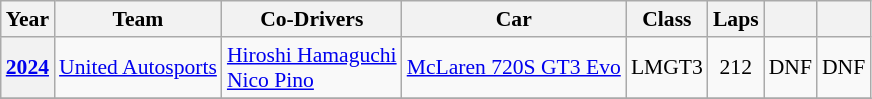<table class="wikitable" style="text-align:center; font-size:90%">
<tr>
<th>Year</th>
<th>Team</th>
<th>Co-Drivers</th>
<th>Car</th>
<th>Class</th>
<th>Laps</th>
<th></th>
<th></th>
</tr>
<tr>
<th><a href='#'>2024</a></th>
<td align="left"> <a href='#'>United Autosports</a></td>
<td align="left"> <a href='#'>Hiroshi Hamaguchi</a><br> <a href='#'>Nico Pino</a></td>
<td align="left"><a href='#'>McLaren 720S GT3 Evo</a></td>
<td>LMGT3</td>
<td>212</td>
<td>DNF</td>
<td>DNF</td>
</tr>
<tr>
</tr>
</table>
